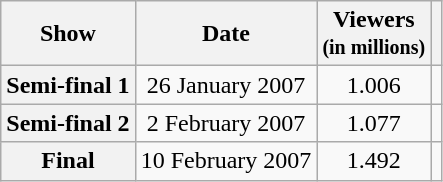<table class="wikitable plainrowheaders sortable" style="text-align:center">
<tr>
<th>Show</th>
<th>Date</th>
<th>Viewers<br><small>(in millions)</small></th>
<th></th>
</tr>
<tr>
<th scope="row">Semi-final 1</th>
<td>26 January 2007</td>
<td>1.006</td>
<td></td>
</tr>
<tr>
<th scope="row">Semi-final 2</th>
<td>2 February 2007</td>
<td>1.077</td>
<td></td>
</tr>
<tr>
<th scope="row">Final</th>
<td>10 February 2007</td>
<td>1.492</td>
<td></td>
</tr>
</table>
